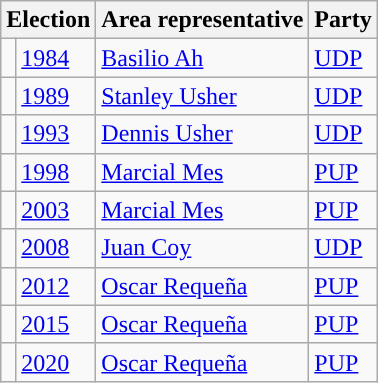<table class="wikitable">
<tr>
<th colspan="2">Election</th>
<th>Area representative</th>
<th>Party</th>
</tr>
<tr>
<td style="background-color: "></td>
<td><a href='#'>1984</a></td>
<td><a href='#'>Basilio Ah</a></td>
<td><a href='#'>UDP</a></td>
</tr>
<tr>
<td style="background-color: "></td>
<td><a href='#'>1989</a></td>
<td><a href='#'>Stanley Usher</a></td>
<td><a href='#'>UDP</a></td>
</tr>
<tr>
<td style="background-color: "></td>
<td><a href='#'>1993</a></td>
<td><a href='#'>Dennis Usher</a></td>
<td><a href='#'>UDP</a></td>
</tr>
<tr>
<td style="background-color: "></td>
<td><a href='#'>1998</a></td>
<td><a href='#'>Marcial Mes</a></td>
<td><a href='#'>PUP</a></td>
</tr>
<tr>
<td style="background-color: "></td>
<td><a href='#'>2003</a></td>
<td><a href='#'>Marcial Mes</a></td>
<td><a href='#'>PUP</a></td>
</tr>
<tr>
<td style="background-color: "></td>
<td><a href='#'>2008</a></td>
<td><a href='#'>Juan Coy</a></td>
<td><a href='#'>UDP</a></td>
</tr>
<tr>
<td style="background-color: "></td>
<td><a href='#'>2012</a></td>
<td><a href='#'>Oscar Requeña</a></td>
<td><a href='#'>PUP</a></td>
</tr>
<tr>
<td style="background-color: "></td>
<td><a href='#'>2015</a></td>
<td><a href='#'>Oscar Requeña</a></td>
<td><a href='#'>PUP</a></td>
</tr>
<tr>
<td style="background-color: "></td>
<td><a href='#'>2020</a></td>
<td><a href='#'>Oscar Requeña</a></td>
<td><a href='#'>PUP</a></td>
</tr>
</table>
